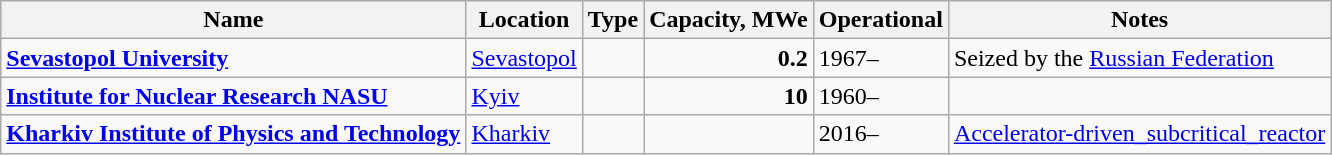<table class="wikitable">
<tr>
<th>Name</th>
<th>Location</th>
<th>Type</th>
<th>Capacity, MWe</th>
<th>Operational</th>
<th>Notes</th>
</tr>
<tr>
<td><strong><a href='#'>Sevastopol University</a></strong></td>
<td><a href='#'>Sevastopol</a></td>
<td></td>
<td align="right"><strong>0.2</strong></td>
<td>1967–</td>
<td>Seized by the <a href='#'>Russian Federation</a></td>
</tr>
<tr>
<td><strong><a href='#'>Institute for Nuclear Research NASU</a></strong></td>
<td><a href='#'>Kyiv</a></td>
<td></td>
<td align="right"><strong>10</strong></td>
<td>1960–</td>
<td></td>
</tr>
<tr>
<td><strong><a href='#'>Kharkiv Institute of Physics and Technology</a></strong></td>
<td><a href='#'>Kharkiv</a></td>
<td></td>
<td align="right"></td>
<td>2016–</td>
<td><a href='#'>Accelerator-driven_subcritical_reactor</a></td>
</tr>
</table>
